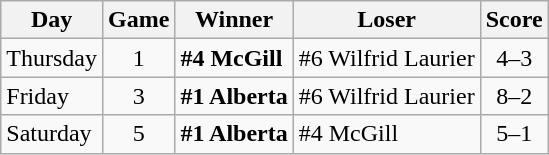<table class="wikitable">
<tr>
<th>Day</th>
<th>Game</th>
<th>Winner</th>
<th>Loser</th>
<th>Score</th>
</tr>
<tr>
<td>Thursday</td>
<td style="text-align:center">1</td>
<td><strong>#4 McGill</strong></td>
<td>#6 Wilfrid Laurier</td>
<td style="text-align:center">4–3</td>
</tr>
<tr>
<td>Friday</td>
<td style="text-align:center">3</td>
<td><strong>#1 Alberta</strong></td>
<td>#6 Wilfrid Laurier</td>
<td style="text-align:center">8–2</td>
</tr>
<tr>
<td>Saturday</td>
<td style="text-align:center">5</td>
<td><strong>#1 Alberta</strong></td>
<td>#4 McGill</td>
<td style="text-align:center">5–1</td>
</tr>
</table>
